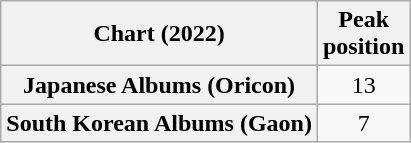<table class="wikitable sortable plainrowheaders" style="text-align:center">
<tr>
<th scope="col">Chart (2022)</th>
<th scope="col">Peak<br>position</th>
</tr>
<tr>
<th scope="row">Japanese Albums (Oricon)</th>
<td>13</td>
</tr>
<tr>
<th scope="row">South Korean Albums (Gaon)</th>
<td>7</td>
</tr>
</table>
